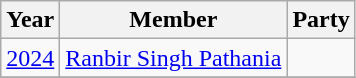<table class="wikitable sortable">
<tr>
<th>Year</th>
<th>Member</th>
<th colspan=2>Party</th>
</tr>
<tr>
<td><a href='#'>2024</a></td>
<td><a href='#'>Ranbir Singh Pathania</a></td>
<td></td>
</tr>
<tr>
</tr>
</table>
